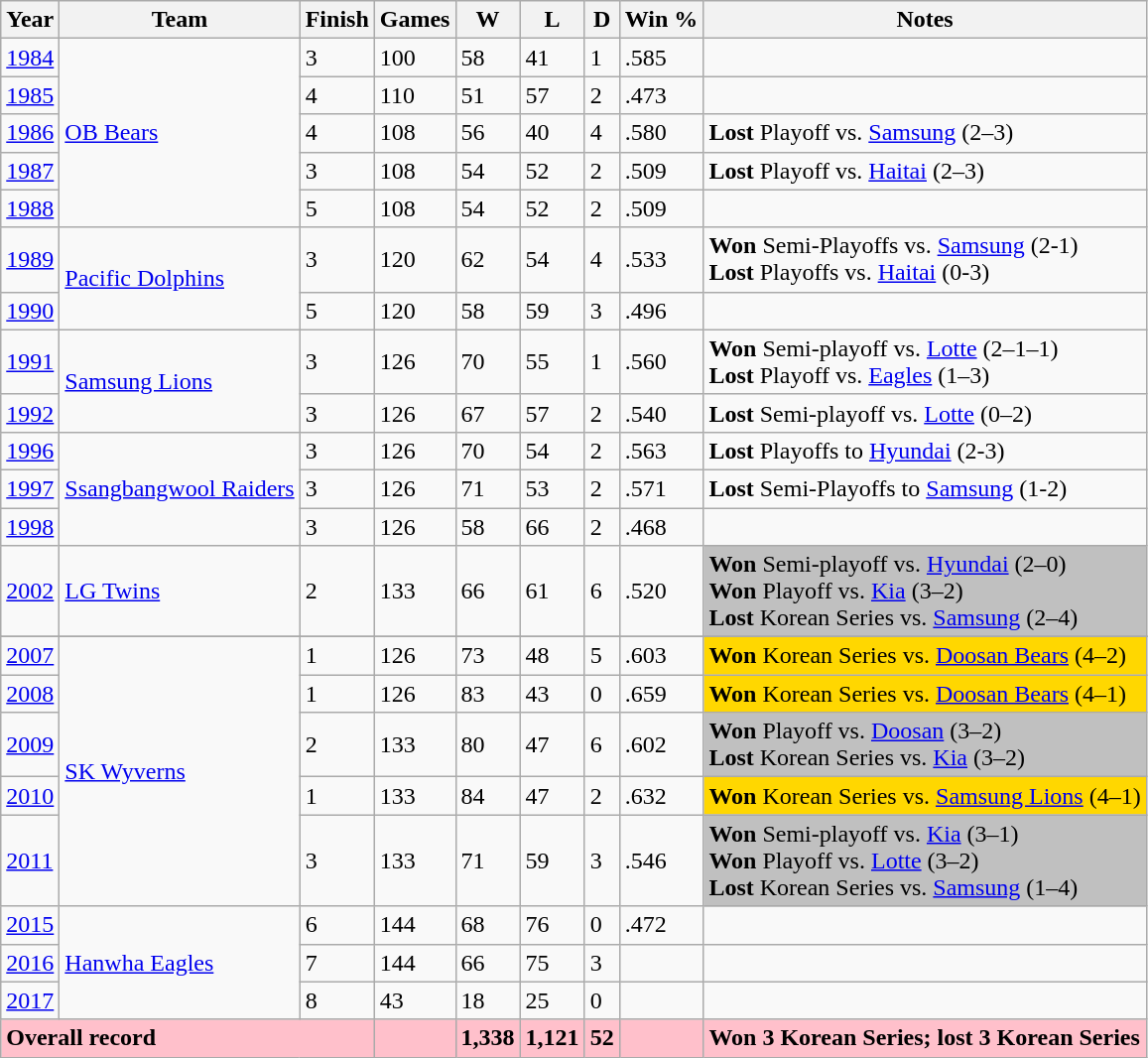<table class="wikitable">
<tr>
<th>Year</th>
<th>Team</th>
<th>Finish</th>
<th>Games</th>
<th>W</th>
<th>L</th>
<th>D</th>
<th>Win %</th>
<th>Notes</th>
</tr>
<tr>
<td><a href='#'>1984</a></td>
<td rowspan=5><a href='#'>OB Bears</a></td>
<td>3</td>
<td>100</td>
<td>58</td>
<td>41</td>
<td>1</td>
<td>.585</td>
<td></td>
</tr>
<tr>
<td><a href='#'>1985</a></td>
<td>4</td>
<td>110</td>
<td>51</td>
<td>57</td>
<td>2</td>
<td>.473</td>
<td></td>
</tr>
<tr>
<td><a href='#'>1986</a></td>
<td>4</td>
<td>108</td>
<td>56</td>
<td>40</td>
<td>4</td>
<td>.580</td>
<td><strong>Lost</strong> Playoff vs. <a href='#'>Samsung</a> (2–3)</td>
</tr>
<tr>
<td><a href='#'>1987</a></td>
<td>3</td>
<td>108</td>
<td>54</td>
<td>52</td>
<td>2</td>
<td>.509</td>
<td><strong>Lost</strong> Playoff vs. <a href='#'>Haitai</a> (2–3)</td>
</tr>
<tr>
<td><a href='#'>1988</a></td>
<td>5</td>
<td>108</td>
<td>54</td>
<td>52</td>
<td>2</td>
<td>.509</td>
<td></td>
</tr>
<tr>
<td><a href='#'>1989</a></td>
<td rowspan=2><a href='#'>Pacific Dolphins</a></td>
<td>3</td>
<td>120</td>
<td>62</td>
<td>54</td>
<td>4</td>
<td>.533</td>
<td><strong>Won</strong> Semi-Playoffs vs. <a href='#'>Samsung</a> (2-1)<br><strong>Lost</strong> Playoffs vs. <a href='#'>Haitai</a> (0-3)</td>
</tr>
<tr>
<td><a href='#'>1990</a></td>
<td>5</td>
<td>120</td>
<td>58</td>
<td>59</td>
<td>3</td>
<td>.496</td>
<td></td>
</tr>
<tr>
<td><a href='#'>1991</a></td>
<td rowspan=2><a href='#'>Samsung Lions</a></td>
<td>3</td>
<td>126</td>
<td>70</td>
<td>55</td>
<td>1</td>
<td>.560</td>
<td><strong>Won</strong> Semi-playoff vs. <a href='#'>Lotte</a> (2–1–1)<br><strong>Lost</strong> Playoff vs. <a href='#'>Eagles</a> (1–3)</td>
</tr>
<tr>
<td><a href='#'>1992</a></td>
<td>3</td>
<td>126</td>
<td>67</td>
<td>57</td>
<td>2</td>
<td>.540</td>
<td><strong>Lost</strong> Semi-playoff vs. <a href='#'>Lotte</a> (0–2)</td>
</tr>
<tr>
<td><a href='#'>1996</a></td>
<td rowspan=3><a href='#'>Ssangbangwool Raiders</a></td>
<td>3</td>
<td>126</td>
<td>70</td>
<td>54</td>
<td>2</td>
<td>.563</td>
<td><strong>Lost</strong> Playoffs to <a href='#'>Hyundai</a> (2-3)</td>
</tr>
<tr>
<td><a href='#'>1997</a></td>
<td>3</td>
<td>126</td>
<td>71</td>
<td>53</td>
<td>2</td>
<td>.571</td>
<td><strong>Lost</strong> Semi-Playoffs to <a href='#'>Samsung</a> (1-2)</td>
</tr>
<tr>
<td><a href='#'>1998</a></td>
<td>3</td>
<td>126</td>
<td>58</td>
<td>66</td>
<td>2</td>
<td>.468</td>
<td></td>
</tr>
<tr>
<td><a href='#'>2002</a></td>
<td><a href='#'>LG Twins</a></td>
<td>2</td>
<td>133</td>
<td>66</td>
<td>61</td>
<td>6</td>
<td>.520</td>
<td bgcolor=silver><strong>Won</strong> Semi-playoff vs. <a href='#'>Hyundai</a> (2–0)<br><strong>Won</strong> Playoff vs. <a href='#'>Kia</a> (3–2)<br><strong>Lost</strong> Korean Series vs. <a href='#'>Samsung</a> (2–4)</td>
</tr>
<tr>
</tr>
<tr>
<td><a href='#'>2007</a></td>
<td rowspan=5><a href='#'>SK Wyverns</a></td>
<td>1</td>
<td>126</td>
<td>73</td>
<td>48</td>
<td>5</td>
<td>.603</td>
<td bgcolor=gold><strong>Won</strong> Korean Series vs. <a href='#'>Doosan Bears</a> (4–2)</td>
</tr>
<tr>
<td><a href='#'>2008</a></td>
<td>1</td>
<td>126</td>
<td>83</td>
<td>43</td>
<td>0</td>
<td>.659</td>
<td bgcolor=gold><strong>Won</strong> Korean Series vs. <a href='#'>Doosan Bears</a> (4–1)</td>
</tr>
<tr>
<td><a href='#'>2009</a></td>
<td>2</td>
<td>133</td>
<td>80</td>
<td>47</td>
<td>6</td>
<td>.602</td>
<td bgcolor=silver><strong>Won</strong> Playoff vs. <a href='#'>Doosan</a> (3–2)<br><strong>Lost</strong> Korean Series vs. <a href='#'>Kia</a> (3–2)</td>
</tr>
<tr>
<td><a href='#'>2010</a></td>
<td>1</td>
<td>133</td>
<td>84</td>
<td>47</td>
<td>2</td>
<td>.632</td>
<td bgcolor=gold><strong>Won</strong> Korean Series vs. <a href='#'>Samsung Lions</a> (4–1)</td>
</tr>
<tr>
<td><a href='#'>2011</a></td>
<td>3</td>
<td>133</td>
<td>71</td>
<td>59</td>
<td>3</td>
<td>.546</td>
<td bgcolor=silver><strong>Won</strong> Semi-playoff vs. <a href='#'>Kia</a> (3–1)<br><strong>Won</strong> Playoff vs. <a href='#'>Lotte</a> (3–2)<br><strong>Lost</strong> Korean Series vs. <a href='#'>Samsung</a> (1–4)</td>
</tr>
<tr>
<td><a href='#'>2015</a></td>
<td rowspan=3><a href='#'>Hanwha Eagles</a></td>
<td>6</td>
<td>144</td>
<td>68</td>
<td>76</td>
<td>0</td>
<td>.472</td>
<td></td>
</tr>
<tr>
<td><a href='#'>2016</a></td>
<td>7</td>
<td>144</td>
<td>66</td>
<td>75</td>
<td>3</td>
<td></td>
<td></td>
</tr>
<tr>
<td><a href='#'>2017</a></td>
<td>8</td>
<td>43</td>
<td>18</td>
<td>25</td>
<td>0</td>
<td></td>
<td></td>
</tr>
<tr bgcolor=pink>
<td colspan=3><strong>Overall record</strong></td>
<td><strong></strong></td>
<td><strong>1,338</strong></td>
<td><strong>1,121</strong></td>
<td><strong>52</strong></td>
<td><strong></strong></td>
<td><strong>Won 3 Korean Series; lost 3 Korean Series</strong></td>
</tr>
</table>
